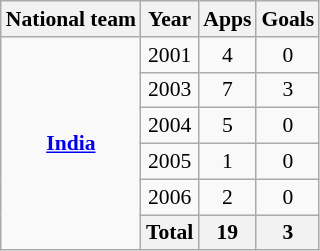<table class="wikitable" style="font-size:90%; text-align: center;">
<tr>
<th>National team</th>
<th>Year</th>
<th>Apps</th>
<th>Goals</th>
</tr>
<tr>
<td rowspan=6><strong><a href='#'>India</a></strong></td>
<td>2001</td>
<td>4</td>
<td>0</td>
</tr>
<tr>
<td>2003</td>
<td>7</td>
<td>3</td>
</tr>
<tr>
<td>2004</td>
<td>5</td>
<td>0</td>
</tr>
<tr>
<td>2005</td>
<td>1</td>
<td>0</td>
</tr>
<tr>
<td>2006</td>
<td>2</td>
<td>0</td>
</tr>
<tr>
<th>Total</th>
<th>19</th>
<th>3</th>
</tr>
</table>
